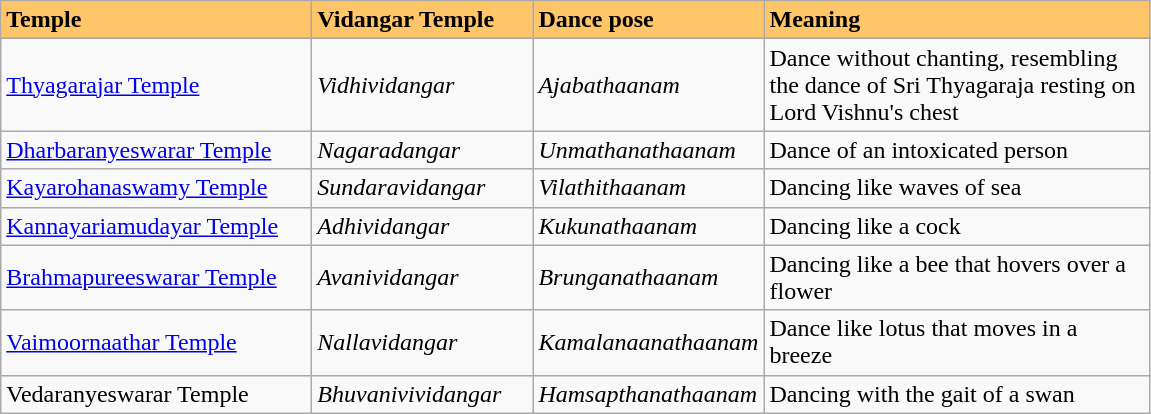<table class="wikitable sortable">
<tr style="background:#FFC569">
<td width="200pt"><strong>Temple</strong></td>
<td width="140pt"><strong>Vidangar Temple</strong></td>
<td width="140pt"><strong>Dance pose</strong></td>
<td width="250pt"><strong>Meaning</strong></td>
</tr>
<tr align ="center">
</tr>
<tr style="background:#ffe;">
</tr>
<tr>
<td><a href='#'>Thyagarajar Temple</a></td>
<td><em>Vidhividangar</em></td>
<td><em>Ajabathaanam</em></td>
<td>Dance without chanting, resembling the dance of Sri Thyagaraja resting on Lord Vishnu's chest</td>
</tr>
<tr>
<td><a href='#'>Dharbaranyeswarar Temple</a></td>
<td><em>Nagaradangar</em></td>
<td><em>Unmathanathaanam</em></td>
<td>Dance of an intoxicated person</td>
</tr>
<tr>
<td><a href='#'>Kayarohanaswamy Temple</a></td>
<td><em>Sundaravidangar</em></td>
<td><em>Vilathithaanam</em></td>
<td>Dancing like waves of sea</td>
</tr>
<tr>
<td><a href='#'>Kannayariamudayar Temple</a></td>
<td><em>Adhividangar</em></td>
<td><em>Kukunathaanam</em></td>
<td>Dancing like a cock</td>
</tr>
<tr>
<td><a href='#'>Brahmapureeswarar Temple</a></td>
<td><em>Avanividangar</em></td>
<td><em>Brunganathaanam</em></td>
<td>Dancing like a bee that hovers over a flower</td>
</tr>
<tr>
<td><a href='#'>Vaimoornaathar Temple</a></td>
<td><em>Nallavidangar</em></td>
<td><em>Kamalanaanathaanam</em></td>
<td>Dance like lotus that moves in a breeze</td>
</tr>
<tr>
<td>Vedaranyeswarar Temple</td>
<td><em>Bhuvanivividangar</em></td>
<td><em>Hamsapthanathaanam</em></td>
<td>Dancing with the gait of a swan</td>
</tr>
</table>
